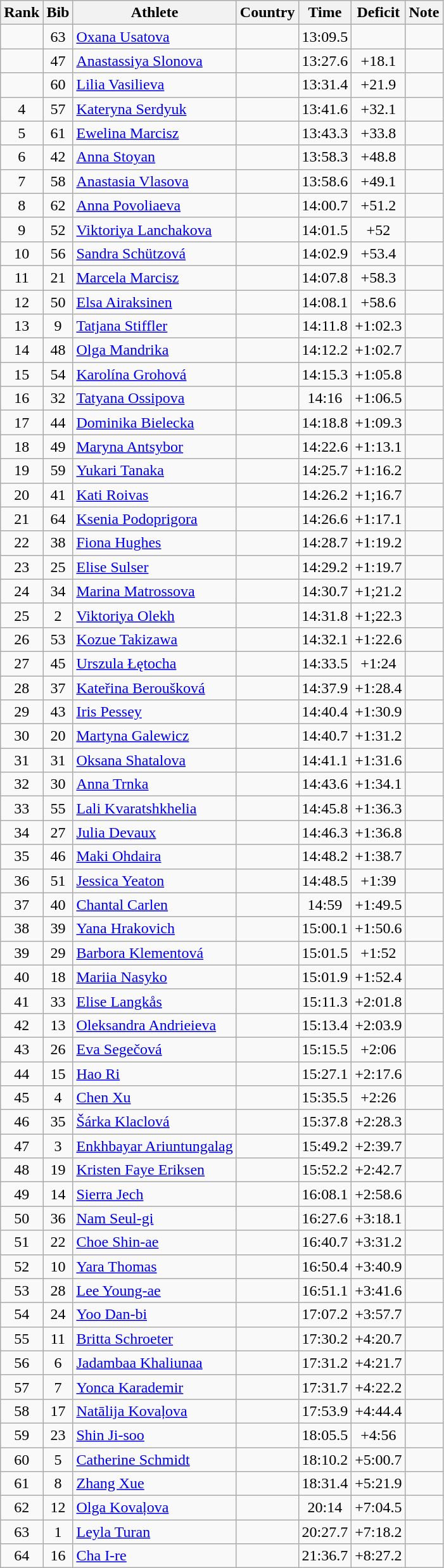<table class="wikitable sortable" style="text-align:center">
<tr>
<th>Rank</th>
<th>Bib</th>
<th>Athlete</th>
<th>Country</th>
<th>Time</th>
<th>Deficit</th>
<th>Note</th>
</tr>
<tr>
<td></td>
<td>63</td>
<td align=left><a href='#'>Oxana Usatova</a></td>
<td align=left></td>
<td>13:09.5</td>
<td></td>
<td></td>
</tr>
<tr>
<td></td>
<td>47</td>
<td align=left><a href='#'>Anastassiya Slonova</a></td>
<td align=left></td>
<td>13:27.6</td>
<td>+18.1</td>
<td></td>
</tr>
<tr>
<td></td>
<td>60</td>
<td align=left><a href='#'>Lilia Vasilieva</a></td>
<td align=left></td>
<td>13:31.4</td>
<td>+21.9</td>
<td></td>
</tr>
<tr>
<td>4</td>
<td>57</td>
<td align=left><a href='#'>Kateryna Serdyuk</a></td>
<td align=left></td>
<td>13:41.6</td>
<td>+32.1</td>
<td></td>
</tr>
<tr>
<td>5</td>
<td>61</td>
<td align=left><a href='#'>Ewelina Marcisz</a></td>
<td align=left></td>
<td>13:43.3</td>
<td>+33.8</td>
<td></td>
</tr>
<tr>
<td>6</td>
<td>42</td>
<td align=left><a href='#'>Anna Stoyan</a></td>
<td align=left></td>
<td>13:58.3</td>
<td>+48.8</td>
<td></td>
</tr>
<tr>
<td>7</td>
<td>58</td>
<td align=left><a href='#'>Anastasia Vlasova</a></td>
<td align=left></td>
<td>13:58.6</td>
<td>+49.1</td>
<td></td>
</tr>
<tr>
<td>8</td>
<td>62</td>
<td align=left><a href='#'>Anna Povoliaeva</a></td>
<td align=left></td>
<td>14:00.7</td>
<td>+51.2</td>
<td></td>
</tr>
<tr>
<td>9</td>
<td>52</td>
<td align=left><a href='#'>Viktoriya Lanchakova</a></td>
<td align=left></td>
<td>14:01.5</td>
<td>+52</td>
<td></td>
</tr>
<tr>
<td>10</td>
<td>56</td>
<td align=left><a href='#'>Sandra Schützová</a></td>
<td align=left></td>
<td>14:02.9</td>
<td>+53.4</td>
<td></td>
</tr>
<tr>
<td>11</td>
<td>21</td>
<td align=left><a href='#'>Marcela Marcisz</a></td>
<td align=left></td>
<td>14:07.8</td>
<td>+58.3</td>
<td></td>
</tr>
<tr>
<td>12</td>
<td>50</td>
<td align=left><a href='#'>Elsa Airaksinen</a></td>
<td align=left></td>
<td>14:08.1</td>
<td>+58.6</td>
<td></td>
</tr>
<tr>
<td>13</td>
<td>9</td>
<td align=left><a href='#'>Tatjana Stiffler</a></td>
<td align=left></td>
<td>14:11.8</td>
<td>+1:02.3</td>
<td></td>
</tr>
<tr>
<td>14</td>
<td>48</td>
<td align=left><a href='#'>Olga Mandrika</a></td>
<td align=left></td>
<td>14:12.2</td>
<td>+1:02.7</td>
<td></td>
</tr>
<tr>
<td>15</td>
<td>54</td>
<td align=left><a href='#'>Karolína Grohová</a></td>
<td align=left></td>
<td>14:15.3</td>
<td>+1:05.8</td>
<td></td>
</tr>
<tr>
<td>16</td>
<td>32</td>
<td align=left><a href='#'>Tatyana Ossipova</a></td>
<td align=left></td>
<td>14:16</td>
<td>+1:06.5</td>
<td></td>
</tr>
<tr>
<td>17</td>
<td>44</td>
<td align=left><a href='#'>Dominika Bielecka</a></td>
<td align=left></td>
<td>14:18.8</td>
<td>+1:09.3</td>
<td></td>
</tr>
<tr>
<td>18</td>
<td>49</td>
<td align=left><a href='#'>Maryna Antsybor</a></td>
<td align=left></td>
<td>14:22.6</td>
<td>+1:13.1</td>
<td></td>
</tr>
<tr>
<td>19</td>
<td>59</td>
<td align=left><a href='#'>Yukari Tanaka</a></td>
<td align=left></td>
<td>14:25.7</td>
<td>+1:16.2</td>
<td></td>
</tr>
<tr>
<td>20</td>
<td>41</td>
<td align=left><a href='#'>Kati Roivas</a></td>
<td align=left></td>
<td>14:26.2</td>
<td>+1;16.7</td>
<td></td>
</tr>
<tr>
<td>21</td>
<td>64</td>
<td align=left><a href='#'>Ksenia Podoprigora</a></td>
<td align=left></td>
<td>14:26.6</td>
<td>+1:17.1</td>
<td></td>
</tr>
<tr>
<td>22</td>
<td>38</td>
<td align=left><a href='#'>Fiona Hughes</a></td>
<td align=left></td>
<td>14:28.7</td>
<td>+1:19.2</td>
<td></td>
</tr>
<tr>
<td>23</td>
<td>25</td>
<td align=left><a href='#'>Elise Sulser</a></td>
<td align=left></td>
<td>14:29.2</td>
<td>+1:19.7</td>
<td></td>
</tr>
<tr>
<td>24</td>
<td>34</td>
<td align=left><a href='#'>Marina Matrossova</a></td>
<td align=left></td>
<td>14:30.7</td>
<td>+1;21.2</td>
<td></td>
</tr>
<tr>
<td>25</td>
<td>2</td>
<td align=left><a href='#'>Viktoriya Olekh</a></td>
<td align=left></td>
<td>14:31.8</td>
<td>+1;22.3</td>
<td></td>
</tr>
<tr>
<td>26</td>
<td>53</td>
<td align=left><a href='#'>Kozue Takizawa</a></td>
<td align=left></td>
<td>14:32.1</td>
<td>+1:22.6</td>
<td></td>
</tr>
<tr>
<td>27</td>
<td>45</td>
<td align=left><a href='#'>Urszula Łętocha</a></td>
<td align=left></td>
<td>14:33.5</td>
<td>+1:24</td>
<td></td>
</tr>
<tr>
<td>28</td>
<td>37</td>
<td align=left><a href='#'>Kateřina Beroušková</a></td>
<td align=left></td>
<td>14:37.9</td>
<td>+1:28.4</td>
<td></td>
</tr>
<tr>
<td>29</td>
<td>43</td>
<td align=left><a href='#'>Iris Pessey</a></td>
<td align=left></td>
<td>14:40.4</td>
<td>+1:30.9</td>
<td></td>
</tr>
<tr>
<td>30</td>
<td>20</td>
<td align=left><a href='#'>Martyna Galewicz</a></td>
<td align=left></td>
<td>14:40.7</td>
<td>+1:31.2</td>
<td></td>
</tr>
<tr>
<td>31</td>
<td>31</td>
<td align=left><a href='#'>Oksana Shatalova</a></td>
<td align=left></td>
<td>14:41.1</td>
<td>+1:31.6</td>
<td></td>
</tr>
<tr>
<td>32</td>
<td>30</td>
<td align=left><a href='#'>Anna Trnka</a></td>
<td align=left></td>
<td>14:43.6</td>
<td>+1:34.1</td>
<td></td>
</tr>
<tr>
<td>33</td>
<td>55</td>
<td align=left><a href='#'>Lali Kvaratshkhelia</a></td>
<td align=left></td>
<td>14:45.8</td>
<td>+1:36.3</td>
<td></td>
</tr>
<tr>
<td>34</td>
<td>27</td>
<td align=left><a href='#'>Julia Devaux</a></td>
<td align=left></td>
<td>14:46.3</td>
<td>+1:36.8</td>
<td></td>
</tr>
<tr>
<td>35</td>
<td>46</td>
<td align=left><a href='#'>Maki Ohdaira</a></td>
<td align=left></td>
<td>14:48.2</td>
<td>+1:38.7</td>
<td></td>
</tr>
<tr>
<td>36</td>
<td>51</td>
<td align=left><a href='#'>Jessica Yeaton</a></td>
<td align=left></td>
<td>14:48.5</td>
<td>+1:39</td>
<td></td>
</tr>
<tr>
<td>37</td>
<td>40</td>
<td align=left><a href='#'>Chantal Carlen</a></td>
<td align=left></td>
<td>14:59</td>
<td>+1:49.5</td>
<td></td>
</tr>
<tr>
<td>38</td>
<td>39</td>
<td align=left><a href='#'>Yana Hrakovich</a></td>
<td align=left></td>
<td>15:00.1</td>
<td>+1:50.6</td>
<td></td>
</tr>
<tr>
<td>39</td>
<td>29</td>
<td align=left><a href='#'>Barbora Klementová</a></td>
<td align=left></td>
<td>15:01.5</td>
<td>+1:52</td>
<td></td>
</tr>
<tr>
<td>40</td>
<td>18</td>
<td align=left><a href='#'>Mariia Nasyko</a></td>
<td align=left></td>
<td>15:01.9</td>
<td>+1:52.4</td>
<td></td>
</tr>
<tr>
<td>41</td>
<td>33</td>
<td align=left><a href='#'>Elise Langkås</a></td>
<td align=left></td>
<td>15:11.3</td>
<td>+2:01.8</td>
<td></td>
</tr>
<tr>
<td>42</td>
<td>13</td>
<td align=left><a href='#'>Oleksandra Andrieieva</a></td>
<td align=left></td>
<td>15:13.4</td>
<td>+2:03.9</td>
<td></td>
</tr>
<tr>
<td>43</td>
<td>26</td>
<td align=left><a href='#'>Eva Segečová</a></td>
<td align=left></td>
<td>15:15.5</td>
<td>+2:06</td>
<td></td>
</tr>
<tr>
<td>44</td>
<td>15</td>
<td align=left><a href='#'>Hao Ri</a></td>
<td align=left></td>
<td>15:27.1</td>
<td>+2:17.6</td>
<td></td>
</tr>
<tr>
<td>45</td>
<td>4</td>
<td align=left><a href='#'>Chen Xu</a></td>
<td align=left></td>
<td>15:35.5</td>
<td>+2:26</td>
<td></td>
</tr>
<tr>
<td>46</td>
<td>35</td>
<td align=left><a href='#'>Šárka Klaclová</a></td>
<td align=left></td>
<td>15:37.8</td>
<td>+2:28.3</td>
<td></td>
</tr>
<tr>
<td>47</td>
<td>3</td>
<td align=left><a href='#'>Enkhbayar Ariuntungalag</a></td>
<td align=left></td>
<td>15:49.2</td>
<td>+2:39.7</td>
<td></td>
</tr>
<tr>
<td>48</td>
<td>19</td>
<td align=left><a href='#'>Kristen Faye Eriksen</a></td>
<td align=left></td>
<td>15:52.2</td>
<td>+2:42.7</td>
<td></td>
</tr>
<tr>
<td>49</td>
<td>14</td>
<td align=left><a href='#'>Sierra Jech</a></td>
<td align=left></td>
<td>16:08.1</td>
<td>+2:58.6</td>
<td></td>
</tr>
<tr>
<td>50</td>
<td>36</td>
<td align=left><a href='#'>Nam Seul-gi</a></td>
<td align=left></td>
<td>16:27.6</td>
<td>+3:18.1</td>
<td></td>
</tr>
<tr>
<td>51</td>
<td>22</td>
<td align=left><a href='#'>Choe Shin-ae</a></td>
<td align=left></td>
<td>16:40.7</td>
<td>+3:31.2</td>
<td></td>
</tr>
<tr>
<td>52</td>
<td>10</td>
<td align=left><a href='#'>Yara Thomas</a></td>
<td align=left></td>
<td>16:50.4</td>
<td>+3:40.9</td>
<td></td>
</tr>
<tr>
<td>53</td>
<td>28</td>
<td align=left><a href='#'>Lee Young-ae</a></td>
<td align=left></td>
<td>16:51.1</td>
<td>+3:41.6</td>
<td></td>
</tr>
<tr>
<td>54</td>
<td>24</td>
<td align=left><a href='#'>Yoo Dan-bi</a></td>
<td align=left></td>
<td>17:07.2</td>
<td>+3:57.7</td>
<td></td>
</tr>
<tr>
<td>55</td>
<td>11</td>
<td align=left><a href='#'>Britta Schroeter</a></td>
<td align=left></td>
<td>17:30.2</td>
<td>+4:20.7</td>
<td></td>
</tr>
<tr>
<td>56</td>
<td>6</td>
<td align=left><a href='#'>Jadambaa Khaliunaa</a></td>
<td align=left></td>
<td>17:31.2</td>
<td>+4:21.7</td>
<td></td>
</tr>
<tr>
<td>57</td>
<td>7</td>
<td align=left><a href='#'>Yonca Karademir</a></td>
<td align=left></td>
<td>17:31.7</td>
<td>+4:22.2</td>
<td></td>
</tr>
<tr>
<td>58</td>
<td>17</td>
<td align=left><a href='#'>Natālija Kovaļova</a></td>
<td align=left></td>
<td>17:53.9</td>
<td>+4:44.4</td>
<td></td>
</tr>
<tr>
<td>59</td>
<td>23</td>
<td align=left><a href='#'>Shin Ji-soo</a></td>
<td align=left></td>
<td>18:05.5</td>
<td>+4:56</td>
<td></td>
</tr>
<tr>
<td>60</td>
<td>5</td>
<td align=left><a href='#'>Catherine Schmidt</a></td>
<td align=left></td>
<td>18:10.2</td>
<td>+5:00.7</td>
<td></td>
</tr>
<tr>
<td>61</td>
<td>8</td>
<td align=left><a href='#'>Zhang Xue</a></td>
<td align=left></td>
<td>18:31.4</td>
<td>+5:21.9</td>
<td></td>
</tr>
<tr>
<td>62</td>
<td>12</td>
<td align=left><a href='#'>Olga Kovaļova</a></td>
<td align=left></td>
<td>20:14</td>
<td>+7:04.5</td>
<td></td>
</tr>
<tr>
<td>63</td>
<td>1</td>
<td align=left><a href='#'>Leyla Turan</a></td>
<td align=left></td>
<td>20:27.7</td>
<td>+7:18.2</td>
<td></td>
</tr>
<tr>
<td>64</td>
<td>16</td>
<td align=left><a href='#'>Cha I-re</a></td>
<td align=left></td>
<td>21:36.7</td>
<td>+8:27.2</td>
<td></td>
</tr>
</table>
